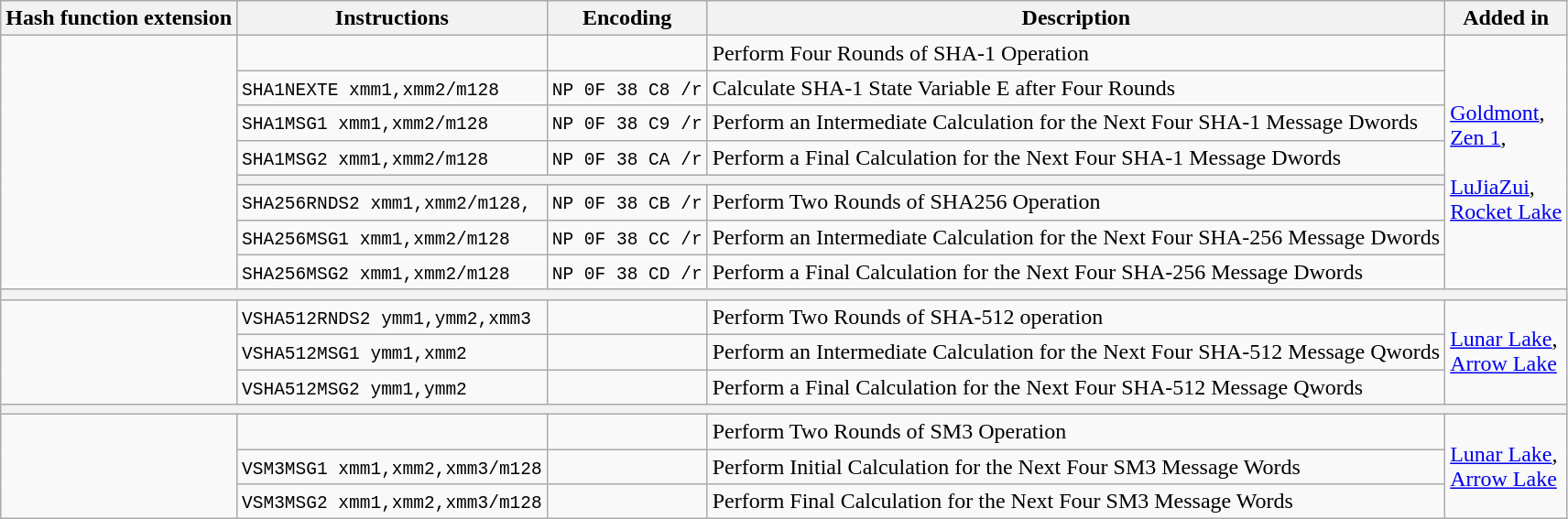<table class="wikitable sortable">
<tr>
<th>Hash function extension</th>
<th>Instructions</th>
<th>Encoding</th>
<th>Description</th>
<th>Added in</th>
</tr>
<tr>
<td rowspan=8></td>
<td></td>
<td></td>
<td>Perform Four Rounds of SHA-1 Operation</td>
<td rowspan=8><a href='#'>Goldmont</a>,<br><a href='#'>Zen 1</a>,<br><br><a href='#'>LuJiaZui</a>,<br><a href='#'>Rocket Lake</a></td>
</tr>
<tr>
<td><code>SHA1NEXTE xmm1,xmm2/m128</code></td>
<td><code>NP 0F 38 C8 /r</code></td>
<td>Calculate SHA-1 State Variable E after Four Rounds</td>
</tr>
<tr>
<td><code>SHA1MSG1 xmm1,xmm2/m128</code></td>
<td><code>NP 0F 38 C9 /r</code></td>
<td>Perform an Intermediate Calculation for the Next Four SHA-1 Message Dwords</td>
</tr>
<tr>
<td><code>SHA1MSG2 xmm1,xmm2/m128</code></td>
<td><code>NP 0F 38 CA /r</code></td>
<td>Perform a Final Calculation for the Next Four SHA-1 Message Dwords</td>
</tr>
<tr>
<th colspan=3></th>
</tr>
<tr>
<td><code>SHA256RNDS2 xmm1,xmm2/m128,<XMM0></code></td>
<td><code>NP 0F 38 CB /r</code></td>
<td>Perform Two Rounds of SHA256 Operation</td>
</tr>
<tr>
<td><code>SHA256MSG1 xmm1,xmm2/m128</code></td>
<td><code>NP 0F 38 CC /r</code></td>
<td>Perform an Intermediate Calculation for the Next Four SHA-256 Message Dwords</td>
</tr>
<tr>
<td><code>SHA256MSG2 xmm1,xmm2/m128</code></td>
<td><code>NP 0F 38 CD /r</code></td>
<td>Perform a Final Calculation for the Next Four SHA-256 Message Dwords</td>
</tr>
<tr>
<th colspan=5></th>
</tr>
<tr>
<td rowspan=3></td>
<td><code>VSHA512RNDS2 ymm1,ymm2,xmm3</code></td>
<td></td>
<td>Perform Two Rounds of SHA-512 operation</td>
<td rowspan=3><a href='#'>Lunar Lake</a>,<br><a href='#'>Arrow Lake</a></td>
</tr>
<tr>
<td><code>VSHA512MSG1 ymm1,xmm2</code></td>
<td></td>
<td>Perform an Intermediate Calculation for the Next Four SHA-512 Message Qwords</td>
</tr>
<tr>
<td><code>VSHA512MSG2 ymm1,ymm2</code></td>
<td></td>
<td>Perform a Final Calculation for the Next Four SHA-512 Message Qwords</td>
</tr>
<tr>
<th colspan=5></th>
</tr>
<tr>
<td rowspan=3></td>
<td></td>
<td></td>
<td>Perform Two Rounds of SM3 Operation</td>
<td rowspan=3><a href='#'>Lunar Lake</a>,<br><a href='#'>Arrow Lake</a></td>
</tr>
<tr>
<td><code>VSM3MSG1 xmm1,xmm2,xmm3/m128</code></td>
<td></td>
<td>Perform Initial Calculation for the Next Four SM3 Message Words</td>
</tr>
<tr>
<td><code>VSM3MSG2 xmm1,xmm2,xmm3/m128</code></td>
<td></td>
<td>Perform Final Calculation for the Next Four SM3 Message Words</td>
</tr>
</table>
